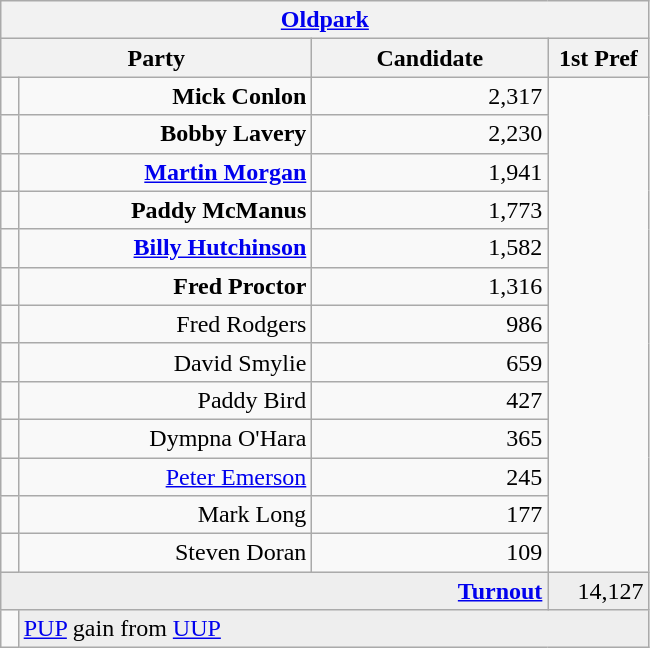<table class="wikitable">
<tr>
<th colspan="4" align="center"><a href='#'>Oldpark</a></th>
</tr>
<tr>
<th colspan="2" align="center" width=200>Party</th>
<th width=150>Candidate</th>
<th width=60>1st Pref</th>
</tr>
<tr>
<td></td>
<td align="right"><strong>Mick Conlon</strong></td>
<td align="right">2,317</td>
</tr>
<tr>
<td></td>
<td align="right"><strong>Bobby Lavery</strong></td>
<td align="right">2,230</td>
</tr>
<tr>
<td></td>
<td align="right"><strong><a href='#'>Martin Morgan</a></strong></td>
<td align="right">1,941</td>
</tr>
<tr>
<td></td>
<td align="right"><strong>Paddy McManus</strong></td>
<td align="right">1,773</td>
</tr>
<tr>
<td></td>
<td align="right"><strong><a href='#'>Billy Hutchinson</a></strong></td>
<td align="right">1,582</td>
</tr>
<tr>
<td></td>
<td align="right"><strong>Fred Proctor</strong></td>
<td align="right">1,316</td>
</tr>
<tr>
<td></td>
<td align="right">Fred Rodgers</td>
<td align="right">986</td>
</tr>
<tr>
<td></td>
<td align="right">David Smylie</td>
<td align="right">659</td>
</tr>
<tr>
<td></td>
<td align="right">Paddy Bird</td>
<td align="right">427</td>
</tr>
<tr>
<td></td>
<td align="right">Dympna O'Hara</td>
<td align="right">365</td>
</tr>
<tr>
<td></td>
<td align="right"><a href='#'>Peter Emerson</a></td>
<td align="right">245</td>
</tr>
<tr>
<td></td>
<td align="right">Mark Long</td>
<td align="right">177</td>
</tr>
<tr>
<td></td>
<td align="right">Steven Doran</td>
<td align="right">109</td>
</tr>
<tr bgcolor="EEEEEE">
<td colspan=3 align="right"><strong><a href='#'>Turnout</a></strong></td>
<td align="right">14,127</td>
</tr>
<tr>
<td bgcolor=></td>
<td colspan=3 bgcolor="EEEEEE"><a href='#'>PUP</a> gain from <a href='#'>UUP</a></td>
</tr>
</table>
